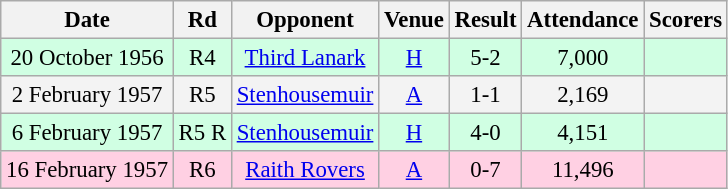<table class="wikitable sortable" style="font-size:95%; text-align:center">
<tr>
<th>Date</th>
<th>Rd</th>
<th>Opponent</th>
<th>Venue</th>
<th>Result</th>
<th>Attendance</th>
<th>Scorers</th>
</tr>
<tr bgcolor = "#d0ffe3">
<td>20 October 1956</td>
<td>R4</td>
<td><a href='#'>Third Lanark</a></td>
<td><a href='#'>H</a></td>
<td>5-2</td>
<td>7,000</td>
<td></td>
</tr>
<tr bgcolor = "#f3f3f3">
<td>2 February 1957</td>
<td>R5</td>
<td><a href='#'>Stenhousemuir</a></td>
<td><a href='#'>A</a></td>
<td>1-1</td>
<td>2,169</td>
<td></td>
</tr>
<tr bgcolor = "#d0ffe3">
<td>6 February 1957</td>
<td>R5 R</td>
<td><a href='#'>Stenhousemuir</a></td>
<td><a href='#'>H</a></td>
<td>4-0</td>
<td>4,151</td>
<td></td>
</tr>
<tr bgcolor = "#ffd0e3">
<td>16 February 1957</td>
<td>R6</td>
<td><a href='#'>Raith Rovers</a></td>
<td><a href='#'>A</a></td>
<td>0-7</td>
<td>11,496</td>
<td></td>
</tr>
</table>
